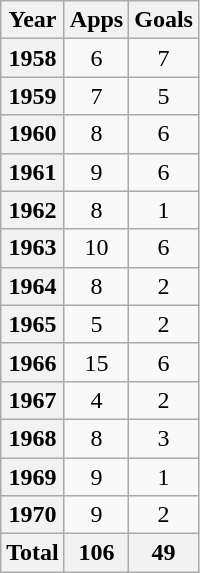<table class="wikitable sortable plainrowheaders" style="text-align: center">
<tr>
<th scope=col>Year</th>
<th scope=col>Apps</th>
<th scope=col>Goals</th>
</tr>
<tr>
<th scope=row style="text-align: center">1958</th>
<td>6</td>
<td>7</td>
</tr>
<tr>
<th scope=row style="text-align: center">1959</th>
<td>7</td>
<td>5</td>
</tr>
<tr>
<th scope=row style="text-align: center">1960</th>
<td>8</td>
<td>6</td>
</tr>
<tr>
<th scope=row style="text-align: center">1961</th>
<td>9</td>
<td>6</td>
</tr>
<tr>
<th scope=row style="text-align: center">1962</th>
<td>8</td>
<td>1</td>
</tr>
<tr>
<th scope=row style="text-align: center">1963</th>
<td>10</td>
<td>6</td>
</tr>
<tr>
<th scope=row style="text-align: center">1964</th>
<td>8</td>
<td>2</td>
</tr>
<tr>
<th scope=row style="text-align: center">1965</th>
<td>5</td>
<td>2</td>
</tr>
<tr>
<th scope=row style="text-align: center">1966</th>
<td>15</td>
<td>6</td>
</tr>
<tr>
<th scope=row style="text-align: center">1967</th>
<td>4</td>
<td>2</td>
</tr>
<tr>
<th scope=row style="text-align: center">1968</th>
<td>8</td>
<td>3</td>
</tr>
<tr>
<th scope=row style="text-align: center">1969</th>
<td>9</td>
<td>1</td>
</tr>
<tr>
<th scope=row style="text-align: center">1970</th>
<td>9</td>
<td>2</td>
</tr>
<tr>
<th>Total</th>
<th>106</th>
<th>49</th>
</tr>
</table>
